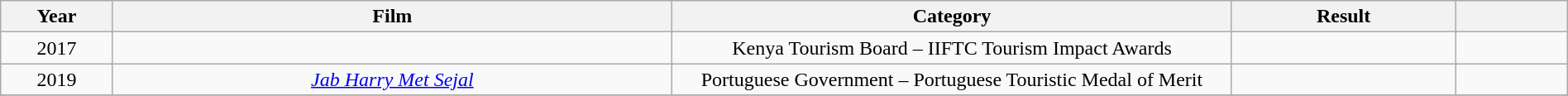<table class="wikitable" style="width:100%;">
<tr>
<th style="width:5%;">Year</th>
<th style="width:25%;">Film</th>
<th style="width:25%;">Category</th>
<th style="width:10%;">Result</th>
<th style="width:5%;"></th>
</tr>
<tr>
<td style="text-align:center;">2017</td>
<td></td>
<td style="text-align:center;">Kenya Tourism Board – IIFTC Tourism Impact Awards</td>
<td></td>
<td></td>
</tr>
<tr>
<td style="text-align:center;">2019</td>
<td style="text-align:center;"><em><a href='#'>Jab Harry Met Sejal</a></em></td>
<td style="text-align:center;">Portuguese Government – Portuguese Touristic Medal of Merit</td>
<td></td>
<td></td>
</tr>
<tr>
</tr>
</table>
